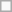<table class="wikitable">
<tr>
<td></td>
</tr>
</table>
